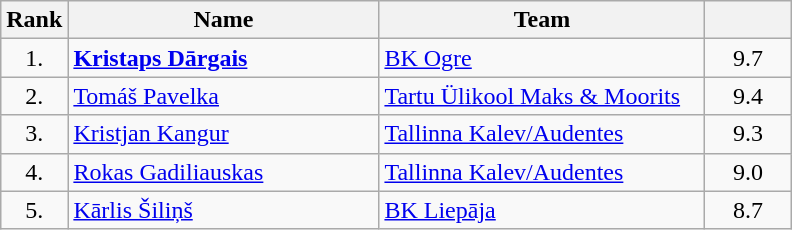<table class="wikitable" style="text-align: center;">
<tr>
<th>Rank</th>
<th width=200>Name</th>
<th width=210>Team</th>
<th width=50></th>
</tr>
<tr>
<td>1.</td>
<td align="left"> <strong><a href='#'>Kristaps Dārgais</a></strong></td>
<td style="text-align:left;"> <a href='#'>BK Ogre</a></td>
<td>9.7</td>
</tr>
<tr>
<td>2.</td>
<td align="left"> <a href='#'>Tomáš Pavelka</a></td>
<td style="text-align:left;"> <a href='#'>Tartu Ülikool Maks & Moorits</a></td>
<td>9.4</td>
</tr>
<tr>
<td>3.</td>
<td align="left"> <a href='#'>Kristjan Kangur</a></td>
<td style="text-align:left;"> <a href='#'>Tallinna Kalev/Audentes</a></td>
<td>9.3</td>
</tr>
<tr>
<td>4.</td>
<td align="left"> <a href='#'>Rokas Gadiliauskas</a></td>
<td style="text-align:left;"> <a href='#'>Tallinna Kalev/Audentes</a></td>
<td>9.0</td>
</tr>
<tr>
<td>5.</td>
<td align="left"> <a href='#'>Kārlis Šiliņš</a></td>
<td style="text-align:left;"> <a href='#'>BK Liepāja</a></td>
<td>8.7</td>
</tr>
</table>
